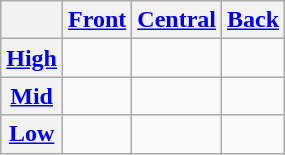<table class="wikitable" style="text-align: center">
<tr>
<th></th>
<th><a href='#'>Front</a></th>
<th><a href='#'>Central</a></th>
<th><a href='#'>Back</a></th>
</tr>
<tr>
<th><a href='#'>High</a></th>
<td> </td>
<td></td>
<td></td>
</tr>
<tr>
<th><a href='#'>Mid</a></th>
<td> </td>
<td></td>
<td> </td>
</tr>
<tr>
<th><a href='#'>Low</a></th>
<td></td>
<td> </td>
<td></td>
</tr>
</table>
